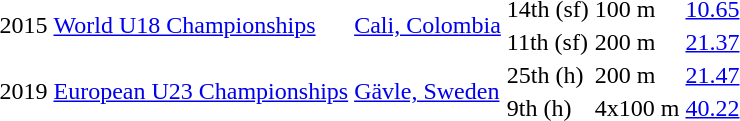<table>
<tr>
<td rowspan="2">2015</td>
<td rowspan="2"><a href='#'>World U18 Championships</a></td>
<td rowspan="2"><a href='#'>Cali, Colombia</a></td>
<td>14th (sf)</td>
<td>100 m</td>
<td><a href='#'>10.65</a></td>
</tr>
<tr>
<td>11th (sf)</td>
<td>200 m</td>
<td><a href='#'>21.37</a></td>
</tr>
<tr>
<td rowspan="2">2019</td>
<td rowspan="2"><a href='#'>European U23 Championships</a></td>
<td rowspan="2"><a href='#'>Gävle, Sweden</a></td>
<td>25th (h)</td>
<td>200 m</td>
<td><a href='#'>21.47</a></td>
</tr>
<tr>
<td>9th (h)</td>
<td>4x100 m</td>
<td><a href='#'>40.22</a></td>
</tr>
</table>
